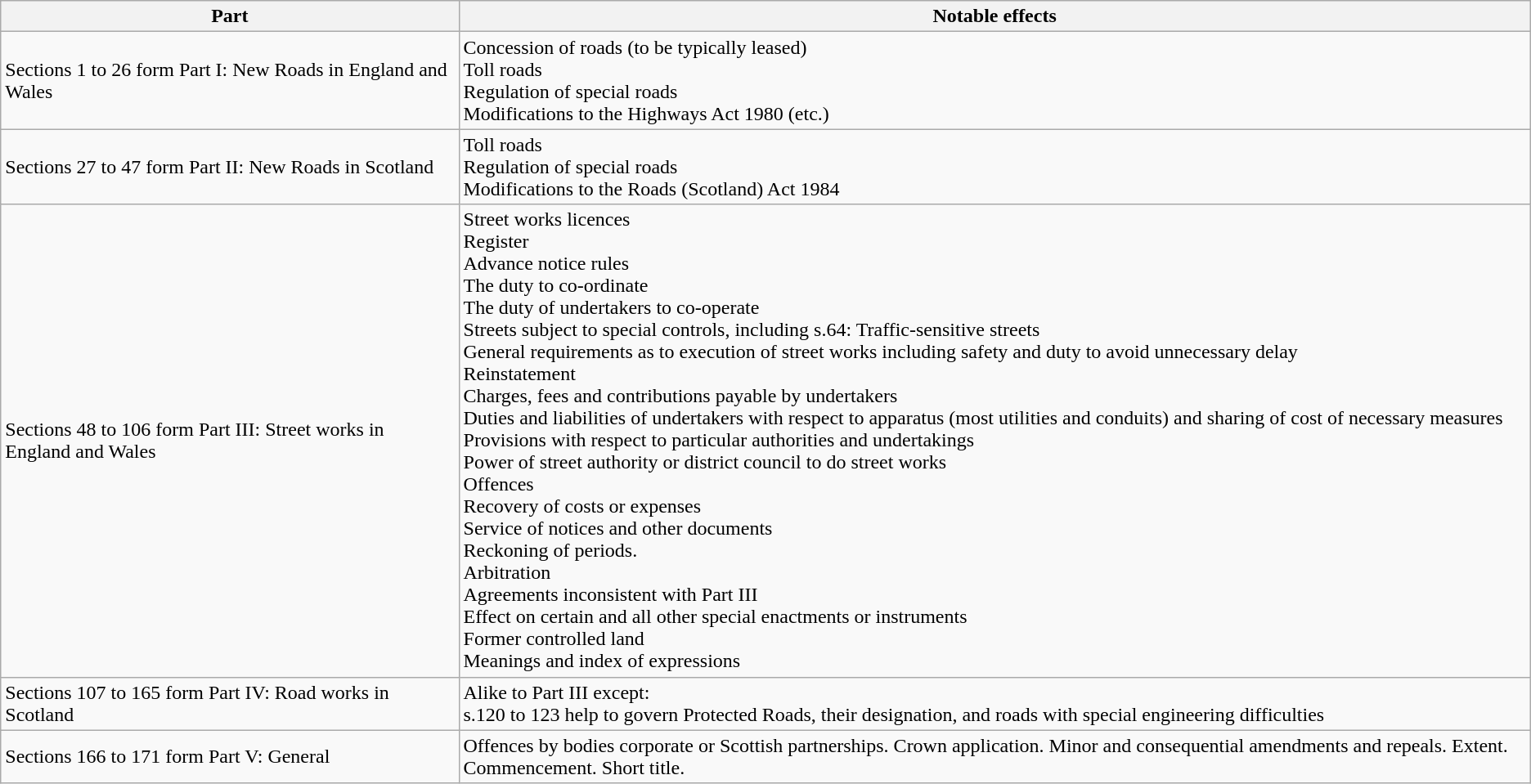<table class= "wikitable">
<tr>
<th>Part</th>
<th>Notable effects</th>
</tr>
<tr>
<td>Sections 1 to 26 form Part I: New Roads in England and Wales</td>
<td>Concession of roads (to be typically leased)<br>Toll roads<br>Regulation of special roads<br>Modifications to the Highways Act 1980 (etc.)</td>
</tr>
<tr>
<td>Sections 27 to 47 form Part II: New Roads in Scotland</td>
<td>Toll roads<br>Regulation of special roads<br>Modifications to the Roads (Scotland) Act 1984</td>
</tr>
<tr>
<td>Sections 48 to 106 form Part III: Street works in England and Wales</td>
<td>Street works licences<br>Register<br>Advance notice rules<br>The duty to co-ordinate<br>The duty of undertakers to co-operate<br>Streets subject to special controls, including s.64: Traffic-sensitive streets<br>General requirements as to execution of street works including safety and duty to avoid unnecessary delay<br>Reinstatement<br>Charges, fees and contributions payable by undertakers<br>Duties and liabilities of undertakers with respect to apparatus (most utilities and conduits) and sharing of cost of necessary measures<br>Provisions with respect to particular authorities and undertakings<br>Power of street authority or district council to do street works<br>Offences<br>Recovery of costs or expenses<br>Service of notices and other documents<br>Reckoning of periods.<br>Arbitration<br>Agreements inconsistent  with Part III<br>Effect on certain and all other special enactments or instruments<br>Former controlled land<br>Meanings and index of expressions</td>
</tr>
<tr>
<td>Sections 107 to 165 form Part IV: Road works in Scotland</td>
<td>Alike to Part III except:<br>s.120 to 123 help to govern Protected Roads, their designation, and roads with special engineering difficulties</td>
</tr>
<tr>
<td>Sections 166 to 171 form Part V: General</td>
<td>Offences by bodies corporate or Scottish partnerships. Crown application. Minor and consequential amendments and repeals. Extent. Commencement. Short title.</td>
</tr>
</table>
